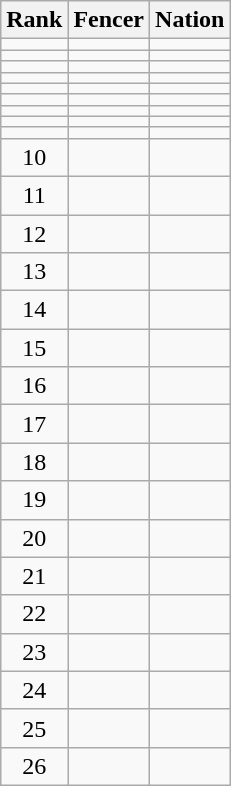<table class="wikitable sortable" style="text-align:left">
<tr>
<th>Rank</th>
<th>Fencer</th>
<th>Nation</th>
</tr>
<tr>
<td align="center"></td>
<td></td>
<td></td>
</tr>
<tr>
<td align="center"></td>
<td></td>
<td></td>
</tr>
<tr>
<td align="center"></td>
<td></td>
<td></td>
</tr>
<tr>
<td align="center"></td>
<td></td>
<td></td>
</tr>
<tr>
<td align="center"></td>
<td></td>
<td></td>
</tr>
<tr>
<td align="center"></td>
<td></td>
<td></td>
</tr>
<tr>
<td align="center"></td>
<td></td>
<td></td>
</tr>
<tr>
<td align="center"></td>
<td></td>
<td></td>
</tr>
<tr>
<td align="center"></td>
<td></td>
<td></td>
</tr>
<tr>
<td align="center">10</td>
<td></td>
<td></td>
</tr>
<tr>
<td align="center">11</td>
<td></td>
<td></td>
</tr>
<tr>
<td align="center">12</td>
<td></td>
<td></td>
</tr>
<tr>
<td align="center">13</td>
<td></td>
<td></td>
</tr>
<tr>
<td align="center">14</td>
<td></td>
<td></td>
</tr>
<tr>
<td align="center">15</td>
<td></td>
<td></td>
</tr>
<tr>
<td align="center">16</td>
<td></td>
<td></td>
</tr>
<tr>
<td align="center">17</td>
<td></td>
<td></td>
</tr>
<tr>
<td align="center">18</td>
<td></td>
<td></td>
</tr>
<tr>
<td align="center">19</td>
<td></td>
<td></td>
</tr>
<tr>
<td align="center">20</td>
<td></td>
<td></td>
</tr>
<tr>
<td align="center">21</td>
<td></td>
<td></td>
</tr>
<tr>
<td align="center">22</td>
<td></td>
<td></td>
</tr>
<tr>
<td align="center">23</td>
<td></td>
<td></td>
</tr>
<tr>
<td align="center">24</td>
<td></td>
<td></td>
</tr>
<tr>
<td align="center">25</td>
<td></td>
<td></td>
</tr>
<tr>
<td align="center">26</td>
<td></td>
<td></td>
</tr>
</table>
